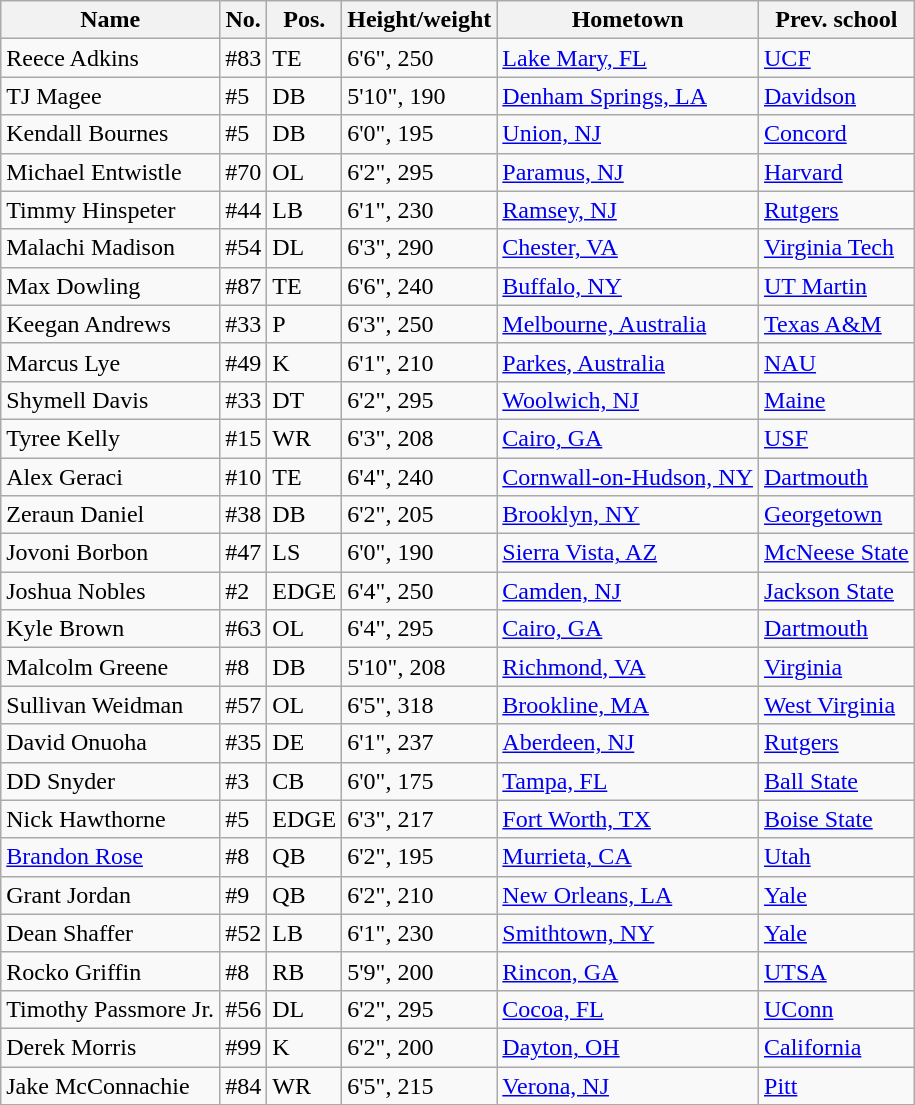<table class="wikitable sortable mw-collapsible mw-collapsed">
<tr>
<th>Name</th>
<th>No.</th>
<th>Pos.</th>
<th>Height/weight</th>
<th>Hometown</th>
<th class="unsortable">Prev. school</th>
</tr>
<tr>
<td>Reece Adkins</td>
<td>#83</td>
<td>TE</td>
<td>6'6", 250</td>
<td><a href='#'>Lake Mary, FL</a></td>
<td><a href='#'>UCF</a></td>
</tr>
<tr>
<td>TJ Magee</td>
<td>#5</td>
<td>DB</td>
<td>5'10", 190</td>
<td><a href='#'>Denham Springs, LA</a></td>
<td><a href='#'>Davidson</a></td>
</tr>
<tr>
<td>Kendall Bournes</td>
<td>#5</td>
<td>DB</td>
<td>6'0", 195</td>
<td><a href='#'>Union, NJ</a></td>
<td><a href='#'>Concord</a></td>
</tr>
<tr>
<td>Michael Entwistle</td>
<td>#70</td>
<td>OL</td>
<td>6'2", 295</td>
<td><a href='#'>Paramus, NJ</a></td>
<td><a href='#'>Harvard</a></td>
</tr>
<tr>
<td>Timmy Hinspeter</td>
<td>#44</td>
<td>LB</td>
<td>6'1", 230</td>
<td><a href='#'>Ramsey, NJ</a></td>
<td><a href='#'>Rutgers</a></td>
</tr>
<tr>
<td>Malachi Madison</td>
<td>#54</td>
<td>DL</td>
<td>6'3", 290</td>
<td><a href='#'>Chester, VA</a></td>
<td><a href='#'>Virginia Tech</a></td>
</tr>
<tr>
<td>Max Dowling</td>
<td>#87</td>
<td>TE</td>
<td>6'6", 240</td>
<td><a href='#'>Buffalo, NY</a></td>
<td><a href='#'>UT Martin</a></td>
</tr>
<tr>
<td>Keegan Andrews</td>
<td>#33</td>
<td>P</td>
<td>6'3", 250</td>
<td><a href='#'>Melbourne, Australia</a></td>
<td><a href='#'>Texas A&M</a></td>
</tr>
<tr>
<td>Marcus Lye</td>
<td>#49</td>
<td>K</td>
<td>6'1", 210</td>
<td><a href='#'>Parkes, Australia</a></td>
<td><a href='#'>NAU</a></td>
</tr>
<tr>
<td>Shymell Davis</td>
<td>#33</td>
<td>DT</td>
<td>6'2", 295</td>
<td><a href='#'>Woolwich, NJ</a></td>
<td><a href='#'>Maine</a></td>
</tr>
<tr>
<td>Tyree Kelly</td>
<td>#15</td>
<td>WR</td>
<td>6'3", 208</td>
<td><a href='#'>Cairo, GA</a></td>
<td><a href='#'>USF</a></td>
</tr>
<tr>
<td>Alex Geraci</td>
<td>#10</td>
<td>TE</td>
<td>6'4", 240</td>
<td><a href='#'>Cornwall-on-Hudson, NY</a></td>
<td><a href='#'>Dartmouth</a></td>
</tr>
<tr>
<td>Zeraun Daniel</td>
<td>#38</td>
<td>DB</td>
<td>6'2", 205</td>
<td><a href='#'>Brooklyn, NY</a></td>
<td><a href='#'>Georgetown</a></td>
</tr>
<tr>
<td>Jovoni Borbon</td>
<td>#47</td>
<td>LS</td>
<td>6'0", 190</td>
<td><a href='#'>Sierra Vista, AZ</a></td>
<td><a href='#'>McNeese State</a></td>
</tr>
<tr>
<td>Joshua Nobles</td>
<td>#2</td>
<td>EDGE</td>
<td>6'4", 250</td>
<td><a href='#'>Camden, NJ</a></td>
<td><a href='#'>Jackson State</a></td>
</tr>
<tr>
<td>Kyle Brown</td>
<td>#63</td>
<td>OL</td>
<td>6'4", 295</td>
<td><a href='#'>Cairo, GA</a></td>
<td><a href='#'>Dartmouth</a></td>
</tr>
<tr>
<td>Malcolm Greene</td>
<td>#8</td>
<td>DB</td>
<td>5'10", 208</td>
<td><a href='#'>Richmond, VA</a></td>
<td><a href='#'>Virginia</a></td>
</tr>
<tr>
<td>Sullivan Weidman</td>
<td>#57</td>
<td>OL</td>
<td>6'5", 318</td>
<td><a href='#'>Brookline, MA</a></td>
<td><a href='#'>West Virginia</a></td>
</tr>
<tr>
<td>David Onuoha</td>
<td>#35</td>
<td>DE</td>
<td>6'1", 237</td>
<td><a href='#'>Aberdeen, NJ</a></td>
<td><a href='#'>Rutgers</a></td>
</tr>
<tr>
<td>DD Snyder</td>
<td>#3</td>
<td>CB</td>
<td>6'0", 175</td>
<td><a href='#'>Tampa, FL</a></td>
<td><a href='#'>Ball State</a></td>
</tr>
<tr>
<td>Nick Hawthorne</td>
<td>#5</td>
<td>EDGE</td>
<td>6'3", 217</td>
<td><a href='#'>Fort Worth, TX</a></td>
<td><a href='#'>Boise State</a></td>
</tr>
<tr>
<td><a href='#'>Brandon Rose</a></td>
<td>#8</td>
<td>QB</td>
<td>6'2", 195</td>
<td><a href='#'>Murrieta, CA</a></td>
<td><a href='#'>Utah</a></td>
</tr>
<tr>
<td>Grant Jordan</td>
<td>#9</td>
<td>QB</td>
<td>6'2", 210</td>
<td><a href='#'>New Orleans, LA</a></td>
<td><a href='#'>Yale</a></td>
</tr>
<tr>
<td>Dean Shaffer</td>
<td>#52</td>
<td>LB</td>
<td>6'1", 230</td>
<td><a href='#'>Smithtown, NY</a></td>
<td><a href='#'>Yale</a></td>
</tr>
<tr>
<td>Rocko Griffin</td>
<td>#8</td>
<td>RB</td>
<td>5'9", 200</td>
<td><a href='#'>Rincon, GA</a></td>
<td><a href='#'>UTSA</a></td>
</tr>
<tr>
<td>Timothy Passmore Jr.</td>
<td>#56</td>
<td>DL</td>
<td>6'2", 295</td>
<td><a href='#'>Cocoa, FL</a></td>
<td><a href='#'>UConn</a></td>
</tr>
<tr>
<td>Derek Morris</td>
<td>#99</td>
<td>K</td>
<td>6'2", 200</td>
<td><a href='#'>Dayton, OH</a></td>
<td><a href='#'>California</a></td>
</tr>
<tr>
<td>Jake McConnachie</td>
<td>#84</td>
<td>WR</td>
<td>6'5", 215</td>
<td><a href='#'>Verona, NJ</a></td>
<td><a href='#'>Pitt</a></td>
</tr>
<tr>
</tr>
</table>
